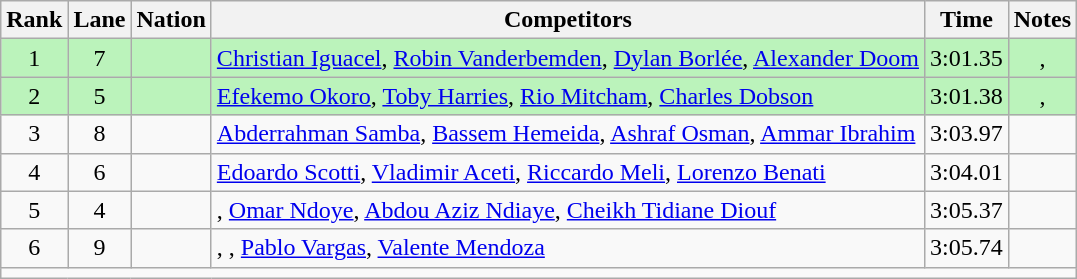<table class="wikitable sortable" style="text-align:center">
<tr>
<th>Rank</th>
<th>Lane</th>
<th>Nation</th>
<th>Competitors</th>
<th>Time</th>
<th>Notes</th>
</tr>
<tr bgcolor="#bbf3bb">
<td>1</td>
<td>7</td>
<td align="left"></td>
<td align="left"><a href='#'>Christian Iguacel</a>, <a href='#'>Robin Vanderbemden</a>, <a href='#'>Dylan Borlée</a>, <a href='#'>Alexander Doom</a></td>
<td>3:01.35</td>
<td>, </td>
</tr>
<tr bgcolor="#bbf3bb">
<td>2</td>
<td>5</td>
<td align="left"></td>
<td align="left"><a href='#'>Efekemo Okoro</a>, <a href='#'>Toby Harries</a>, <a href='#'>Rio Mitcham</a>, <a href='#'>Charles Dobson</a></td>
<td>3:01.38</td>
<td>, </td>
</tr>
<tr>
<td>3</td>
<td>8</td>
<td align="left"></td>
<td align="left"><a href='#'>Abderrahman Samba</a>, <a href='#'>Bassem Hemeida</a>, <a href='#'>Ashraf Osman</a>, <a href='#'>Ammar Ibrahim</a></td>
<td>3:03.97</td>
<td></td>
</tr>
<tr>
<td>4</td>
<td>6</td>
<td align="left"></td>
<td align="left"><a href='#'>Edoardo Scotti</a>, <a href='#'>Vladimir Aceti</a>, <a href='#'>Riccardo Meli</a>, <a href='#'>Lorenzo Benati</a></td>
<td>3:04.01</td>
<td></td>
</tr>
<tr>
<td>5</td>
<td>4</td>
<td align="left"></td>
<td align="left">, <a href='#'>Omar Ndoye</a>, <a href='#'>Abdou Aziz Ndiaye</a>, <a href='#'>Cheikh Tidiane Diouf</a></td>
<td>3:05.37</td>
<td></td>
</tr>
<tr>
<td>6</td>
<td>9</td>
<td align="left"></td>
<td align="left">, , <a href='#'>Pablo Vargas</a>, <a href='#'>Valente Mendoza</a></td>
<td>3:05.74</td>
<td></td>
</tr>
<tr class="sortbottom">
<td colspan="6"></td>
</tr>
</table>
